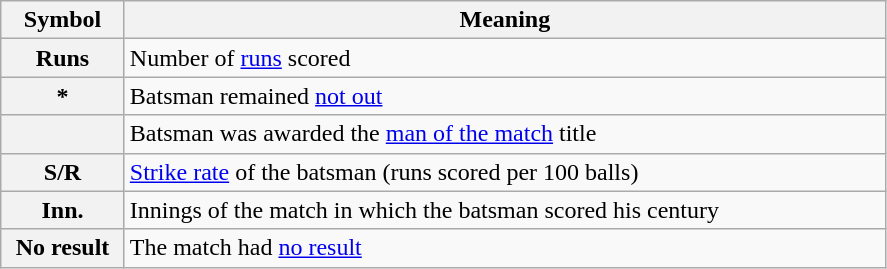<table class="wikitable plainrowheaders">
<tr>
<th scope="col" style="width:75px">Symbol</th>
<th scope="col" style="width:500px">Meaning</th>
</tr>
<tr>
<th scope="row">Runs</th>
<td>Number of <a href='#'>runs</a> scored</td>
</tr>
<tr>
<th scope="row">*</th>
<td>Batsman remained <a href='#'>not out</a></td>
</tr>
<tr>
<th scope="row"></th>
<td>Batsman was awarded the <a href='#'>man of the match</a> title</td>
</tr>
<tr>
<th scope="row">S/R</th>
<td><a href='#'>Strike rate</a> of the batsman (runs scored per 100 balls)</td>
</tr>
<tr>
<th scope="row">Inn.</th>
<td>Innings of the match in which the batsman scored his century</td>
</tr>
<tr>
<th scope="row">No result</th>
<td>The match had <a href='#'>no result</a></td>
</tr>
</table>
